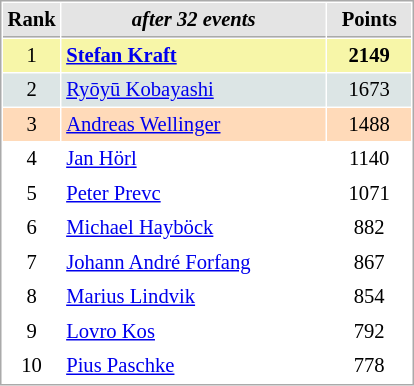<table cellspacing="1" cellpadding="3" style="border:1px solid #AAAAAA;font-size:86%">
<tr style="background-color: #E4E4E4;">
<th style="border-bottom:1px solid #AAAAAA; width: 10px;">Rank</th>
<th style="border-bottom:1px solid #AAAAAA; width: 170px;"><em>after 32 events</em></th>
<th style="border-bottom:1px solid #AAAAAA; width: 50px;">Points</th>
</tr>
<tr style="background:#f7f6a8;">
<td align=center>1</td>
<td> <strong><a href='#'>Stefan Kraft</a></strong> </td>
<td align=center><strong>2149</strong></td>
</tr>
<tr style="background:#dce5e5;">
<td align=center>2</td>
<td> <a href='#'>Ryōyū Kobayashi</a></td>
<td align=center>1673</td>
</tr>
<tr style="background:#ffdab9;">
<td align=center>3</td>
<td> <a href='#'>Andreas Wellinger</a></td>
<td align=center>1488</td>
</tr>
<tr>
<td align=center>4</td>
<td> <a href='#'>Jan Hörl</a></td>
<td align=center>1140</td>
</tr>
<tr>
<td align=center>5</td>
<td> <a href='#'>Peter Prevc</a></td>
<td align=center>1071</td>
</tr>
<tr>
<td align=center>6</td>
<td> <a href='#'>Michael Hayböck</a></td>
<td align=center>882</td>
</tr>
<tr>
<td align=center>7</td>
<td> <a href='#'>Johann André Forfang</a></td>
<td align=center>867</td>
</tr>
<tr>
<td align=center>8</td>
<td> <a href='#'>Marius Lindvik</a></td>
<td align=center>854</td>
</tr>
<tr>
<td align=center>9</td>
<td> <a href='#'>Lovro Kos</a></td>
<td align=center>792</td>
</tr>
<tr>
<td align=center>10</td>
<td> <a href='#'>Pius Paschke</a></td>
<td align=center>778</td>
</tr>
</table>
